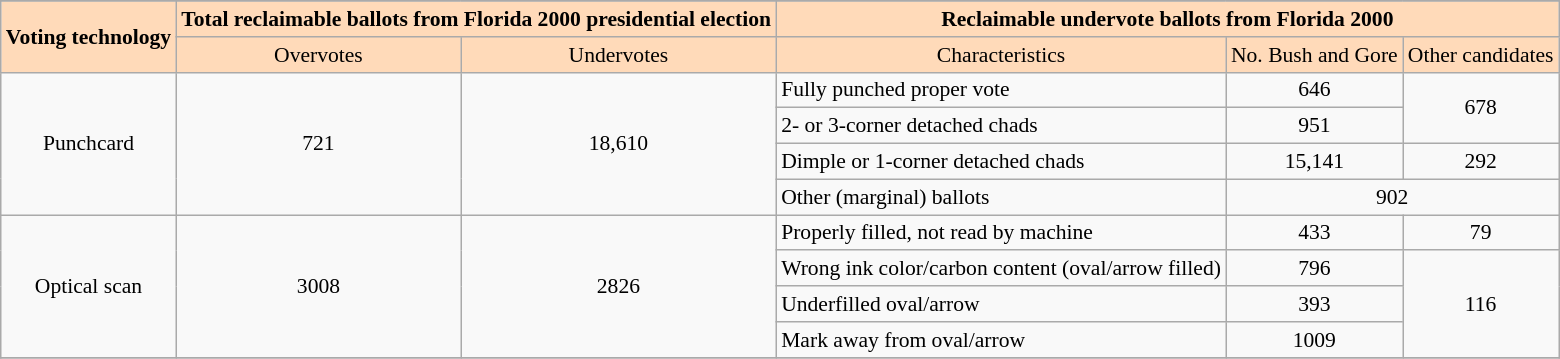<table class="wikitable" style="font-size:90%;">
<tr ! style="background-color: #ffdab9;">
</tr>
<tr --->
<td style="text-align:center; background: #ffdab9;" rowspan=2><strong>Voting technology</strong></td>
<td style="text-align:center; background: #ffdab9;" colspan=2><strong>Total reclaimable ballots from Florida 2000 presidential election</strong></td>
<td style="text-align:center; background: #ffdab9;" colspan=3><strong>Reclaimable undervote ballots from Florida 2000</strong></td>
</tr>
<tr --->
<td style="text-align:center; background: #ffdab9;">Overvotes</td>
<td style="text-align:center; background: #ffdab9;">Undervotes</td>
<td style="text-align:center; background: #ffdab9;">Characteristics</td>
<td style="text-align:center; background: #ffdab9;">No. Bush and Gore</td>
<td style="text-align:center; background: #ffdab9;">Other candidates</td>
</tr>
<tr --->
<td align=center rowspan=4>Punchcard</td>
<td align=center rowspan=4>721</td>
<td align=center rowspan=4>18,610</td>
<td>Fully punched proper vote</td>
<td align=center>646</td>
<td align=center rowspan=2>678</td>
</tr>
<tr --->
<td>2- or 3-corner detached chads</td>
<td align=center>951</td>
</tr>
<tr --->
<td>Dimple or 1-corner detached chads</td>
<td align=center>15,141</td>
<td align=center>292</td>
</tr>
<tr --->
<td>Other (marginal) ballots</td>
<td align=center colspan=2>902</td>
</tr>
<tr --->
<td align=center rowspan=4>Optical scan</td>
<td align=center rowspan=4>3008</td>
<td align=center rowspan=4>2826</td>
<td>Properly filled, not read by machine</td>
<td align=center>433</td>
<td align=center>79</td>
</tr>
<tr --->
<td>Wrong ink color/carbon content (oval/arrow filled)</td>
<td align=center>796</td>
<td align=center rowspan=3>116</td>
</tr>
<tr --->
<td>Underfilled oval/arrow</td>
<td align=center>393</td>
</tr>
<tr --->
<td>Mark away from oval/arrow</td>
<td align=center>1009</td>
</tr>
<tr --->
</tr>
</table>
